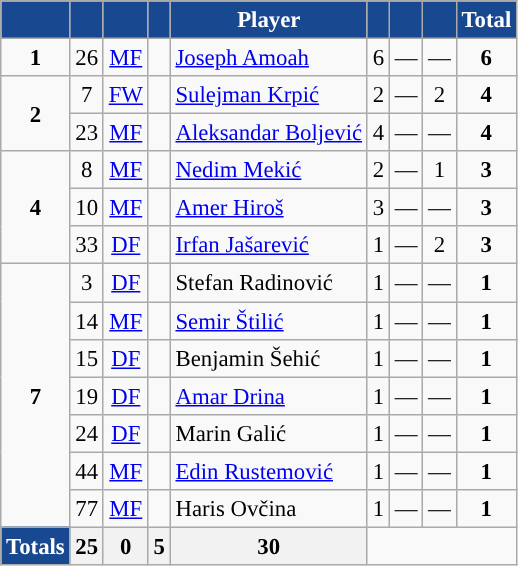<table class="wikitable sortable" style="font-size: 95%; text-align: center;">
<tr>
<th style="background:#18488f; color:#FFFFFF; "></th>
<th style="background:#18488f; color:#FFFFFF; "></th>
<th style="background:#18488f; color:#FFFFFF; "></th>
<th style="background:#18488f; color:#FFFFFF; "></th>
<th style="background:#18488f; color:#FFFFFF; ">Player</th>
<th style="background:#18488f; color:#FFFFFF; "></th>
<th style="background:#18488f; color:#FFFFFF; "></th>
<th style="background:#18488f; color:#FFFFFF; "></th>
<th style="background:#18488f; color:#FFFFFF; ">Total</th>
</tr>
<tr>
<td><strong>1</strong></td>
<td>26</td>
<td><a href='#'>MF</a></td>
<td></td>
<td align=left><a href='#'>Joseph Amoah</a></td>
<td>6</td>
<td>—</td>
<td>—</td>
<td><strong>6</strong></td>
</tr>
<tr>
<td rowspan="2"><strong>2</strong></td>
<td>7</td>
<td><a href='#'>FW</a></td>
<td></td>
<td align="left"><a href='#'>Sulejman Krpić</a></td>
<td>2</td>
<td>—</td>
<td>2</td>
<td><strong>4</strong></td>
</tr>
<tr>
<td>23</td>
<td><a href='#'>MF</a></td>
<td></td>
<td align="left"><a href='#'>Aleksandar Boljević</a></td>
<td>4</td>
<td>—</td>
<td>—</td>
<td><strong>4</strong></td>
</tr>
<tr>
<td rowspan="3"><strong>4</strong></td>
<td>8</td>
<td><a href='#'>MF</a></td>
<td></td>
<td align="left"><a href='#'>Nedim Mekić</a></td>
<td>2</td>
<td>—</td>
<td>1</td>
<td><strong>3</strong></td>
</tr>
<tr>
<td>10</td>
<td><a href='#'>MF</a></td>
<td></td>
<td align="left"><a href='#'>Amer Hiroš</a></td>
<td>3</td>
<td>—</td>
<td>—</td>
<td><strong>3</strong></td>
</tr>
<tr>
<td>33</td>
<td><a href='#'>DF</a></td>
<td></td>
<td align="left"><a href='#'>Irfan Jašarević</a></td>
<td>1</td>
<td>—</td>
<td>2</td>
<td><strong>3</strong></td>
</tr>
<tr>
<td rowspan="7"><strong>7</strong></td>
<td>3</td>
<td><a href='#'>DF</a></td>
<td></td>
<td align="left">Stefan Radinović</td>
<td>1</td>
<td>—</td>
<td>—</td>
<td><strong>1</strong></td>
</tr>
<tr>
<td>14</td>
<td><a href='#'>MF</a></td>
<td></td>
<td align="left"><a href='#'>Semir Štilić</a></td>
<td>1</td>
<td>—</td>
<td>—</td>
<td><strong>1</strong></td>
</tr>
<tr>
<td>15</td>
<td><a href='#'>DF</a></td>
<td></td>
<td align="left">Benjamin Šehić</td>
<td>1</td>
<td>—</td>
<td>—</td>
<td><strong>1</strong></td>
</tr>
<tr>
<td>19</td>
<td><a href='#'>DF</a></td>
<td></td>
<td align="left"><a href='#'>Amar Drina</a></td>
<td>1</td>
<td>—</td>
<td>—</td>
<td><strong>1</strong></td>
</tr>
<tr>
<td>24</td>
<td><a href='#'>DF</a></td>
<td></td>
<td align="left">Marin Galić</td>
<td>1</td>
<td>—</td>
<td>—</td>
<td><strong>1</strong></td>
</tr>
<tr>
<td>44</td>
<td><a href='#'>MF</a></td>
<td></td>
<td align="left"><a href='#'>Edin Rustemović</a></td>
<td>1</td>
<td>—</td>
<td>—</td>
<td><strong>1</strong></td>
</tr>
<tr>
<td>77</td>
<td><a href='#'>MF</a></td>
<td></td>
<td align="left">Haris Ovčina</td>
<td>1</td>
<td>—</td>
<td>—</td>
<td><strong>1</strong></td>
</tr>
<tr>
<th style="background:#18488f; color:#FFFFFF; "><strong>Totals</strong></th>
<th>25 </th>
<th>0 </th>
<th>5 </th>
<th>30 </th>
</tr>
</table>
